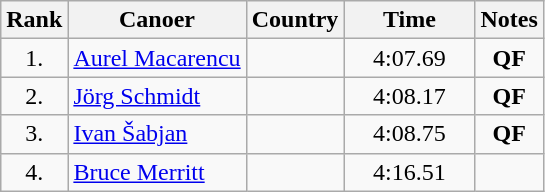<table class="wikitable sortable" style="text-align:center">
<tr>
<th>Rank</th>
<th>Canoer</th>
<th>Country</th>
<th>Time</th>
<th>Notes</th>
</tr>
<tr>
<td width=30>1.</td>
<td align=left athlete><a href='#'>Aurel Macarencu</a></td>
<td align=left athlete></td>
<td width=80>4:07.69</td>
<td><strong>QF</strong></td>
</tr>
<tr>
<td>2.</td>
<td align=left athlete><a href='#'>Jörg Schmidt</a></td>
<td align=left athlete></td>
<td>4:08.17</td>
<td><strong>QF</strong></td>
</tr>
<tr>
<td>3.</td>
<td align=left athlete><a href='#'>Ivan Šabjan</a></td>
<td align=left athlete></td>
<td>4:08.75</td>
<td><strong>QF</strong></td>
</tr>
<tr>
<td>4.</td>
<td align=left athlete><a href='#'>Bruce Merritt</a></td>
<td align=left athlete></td>
<td>4:16.51</td>
<td></td>
</tr>
</table>
